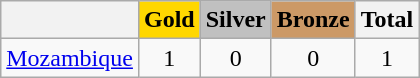<table class="wikitable">
<tr>
<th></th>
<th style="background-color:gold">Gold</th>
<th style="background-color:silver">Silver</th>
<th style="background-color:#CC9966">Bronze</th>
<th>Total</th>
</tr>
<tr align="center">
<td> <a href='#'>Mozambique</a></td>
<td>1</td>
<td>0</td>
<td>0</td>
<td>1</td>
</tr>
</table>
